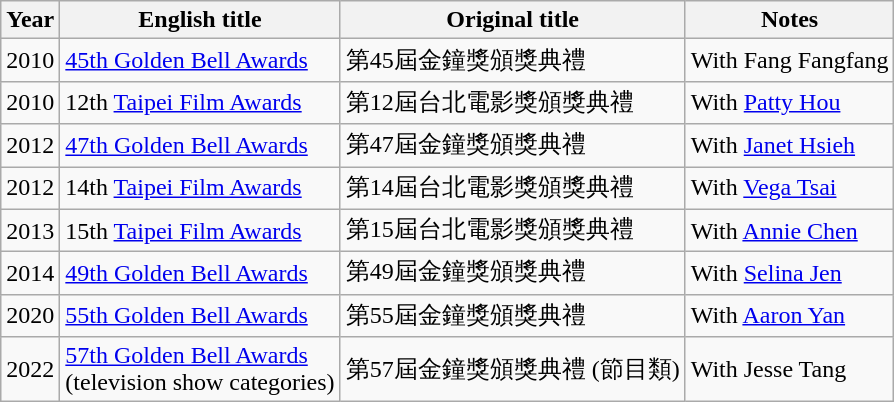<table class="wikitable sortable">
<tr>
<th>Year</th>
<th>English title</th>
<th>Original title</th>
<th class="unsortable">Notes</th>
</tr>
<tr>
<td>2010</td>
<td><a href='#'>45th Golden Bell Awards</a></td>
<td>第45屆金鐘獎頒獎典禮</td>
<td>With Fang Fangfang</td>
</tr>
<tr>
<td>2010</td>
<td>12th <a href='#'>Taipei Film Awards</a></td>
<td>第12屆台北電影獎頒獎典禮</td>
<td>With <a href='#'>Patty Hou</a></td>
</tr>
<tr>
<td>2012</td>
<td><a href='#'>47th Golden Bell Awards</a></td>
<td>第47屆金鐘獎頒獎典禮</td>
<td>With <a href='#'>Janet Hsieh</a></td>
</tr>
<tr>
<td>2012</td>
<td>14th <a href='#'>Taipei Film Awards</a></td>
<td>第14屆台北電影獎頒獎典禮</td>
<td>With <a href='#'>Vega Tsai</a></td>
</tr>
<tr>
<td>2013</td>
<td>15th <a href='#'>Taipei Film Awards</a></td>
<td>第15屆台北電影獎頒獎典禮</td>
<td>With <a href='#'>Annie Chen</a></td>
</tr>
<tr>
<td>2014</td>
<td><a href='#'>49th Golden Bell Awards</a></td>
<td>第49屆金鐘獎頒獎典禮</td>
<td>With <a href='#'>Selina Jen</a></td>
</tr>
<tr>
<td>2020</td>
<td><a href='#'>55th Golden Bell Awards</a></td>
<td>第55屆金鐘獎頒獎典禮</td>
<td>With <a href='#'>Aaron Yan</a></td>
</tr>
<tr>
<td>2022</td>
<td><a href='#'>57th Golden Bell Awards</a><br>(television show categories)</td>
<td>第57屆金鐘獎頒獎典禮 (節目類)</td>
<td>With Jesse Tang</td>
</tr>
</table>
